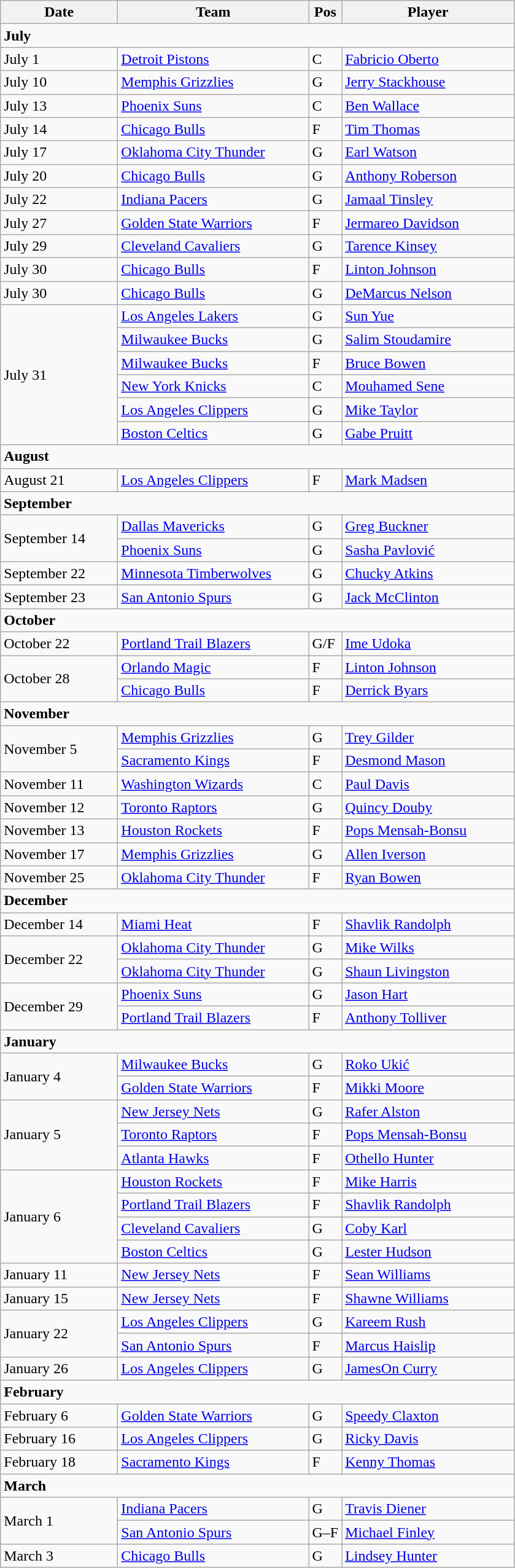<table class="wikitable" style="text-align: left">
<tr>
<th style="width:120px">Date</th>
<th style="width:200px">Team</th>
<th>Pos</th>
<th style="width:180px">Player</th>
</tr>
<tr>
<td colspan="4"><strong>July</strong></td>
</tr>
<tr>
<td>July 1</td>
<td><a href='#'>Detroit Pistons</a></td>
<td>C</td>
<td><a href='#'>Fabricio Oberto</a></td>
</tr>
<tr>
<td>July 10</td>
<td><a href='#'>Memphis Grizzlies</a></td>
<td>G</td>
<td><a href='#'>Jerry Stackhouse</a></td>
</tr>
<tr>
<td>July 13</td>
<td><a href='#'>Phoenix Suns</a></td>
<td>C</td>
<td><a href='#'>Ben Wallace</a></td>
</tr>
<tr>
<td>July 14</td>
<td><a href='#'>Chicago Bulls</a></td>
<td>F</td>
<td><a href='#'>Tim Thomas</a></td>
</tr>
<tr>
<td>July 17</td>
<td><a href='#'>Oklahoma City Thunder</a></td>
<td>G</td>
<td><a href='#'>Earl Watson</a></td>
</tr>
<tr>
<td>July 20</td>
<td><a href='#'>Chicago Bulls</a></td>
<td>G</td>
<td><a href='#'>Anthony Roberson</a></td>
</tr>
<tr>
<td>July 22</td>
<td><a href='#'>Indiana Pacers</a></td>
<td>G</td>
<td><a href='#'>Jamaal Tinsley</a></td>
</tr>
<tr>
<td>July 27</td>
<td><a href='#'>Golden State Warriors</a></td>
<td>F</td>
<td><a href='#'>Jermareo Davidson</a></td>
</tr>
<tr>
<td>July 29</td>
<td><a href='#'>Cleveland Cavaliers</a></td>
<td>G</td>
<td><a href='#'>Tarence Kinsey</a></td>
</tr>
<tr>
<td>July 30</td>
<td><a href='#'>Chicago Bulls</a></td>
<td>F</td>
<td><a href='#'>Linton Johnson</a></td>
</tr>
<tr>
<td>July 30</td>
<td><a href='#'>Chicago Bulls</a></td>
<td>G</td>
<td><a href='#'>DeMarcus Nelson</a></td>
</tr>
<tr>
<td rowspan="6">July 31</td>
<td><a href='#'>Los Angeles Lakers</a></td>
<td>G</td>
<td><a href='#'>Sun Yue</a></td>
</tr>
<tr>
<td><a href='#'>Milwaukee Bucks</a></td>
<td>G</td>
<td><a href='#'>Salim Stoudamire</a></td>
</tr>
<tr>
<td><a href='#'>Milwaukee Bucks</a></td>
<td>F</td>
<td><a href='#'>Bruce Bowen</a></td>
</tr>
<tr>
<td><a href='#'>New York Knicks</a></td>
<td>C</td>
<td><a href='#'>Mouhamed Sene</a></td>
</tr>
<tr>
<td><a href='#'>Los Angeles Clippers</a></td>
<td>G</td>
<td><a href='#'>Mike Taylor</a></td>
</tr>
<tr>
<td><a href='#'>Boston Celtics</a></td>
<td>G</td>
<td><a href='#'>Gabe Pruitt</a></td>
</tr>
<tr>
<td colspan="4"><strong>August</strong></td>
</tr>
<tr>
<td>August 21</td>
<td><a href='#'>Los Angeles Clippers</a></td>
<td>F</td>
<td><a href='#'>Mark Madsen</a></td>
</tr>
<tr>
<td colspan="4"><strong>September</strong></td>
</tr>
<tr>
<td rowspan="2">September 14</td>
<td><a href='#'>Dallas Mavericks</a></td>
<td>G</td>
<td><a href='#'>Greg Buckner</a></td>
</tr>
<tr>
<td><a href='#'>Phoenix Suns</a></td>
<td>G</td>
<td><a href='#'>Sasha Pavlović</a></td>
</tr>
<tr>
<td>September 22</td>
<td><a href='#'>Minnesota Timberwolves</a></td>
<td>G</td>
<td><a href='#'>Chucky Atkins</a></td>
</tr>
<tr>
<td>September 23</td>
<td><a href='#'>San Antonio Spurs</a></td>
<td>G</td>
<td><a href='#'>Jack McClinton</a></td>
</tr>
<tr>
<td colspan="4"><strong>October</strong></td>
</tr>
<tr>
<td>October 22</td>
<td><a href='#'>Portland Trail Blazers</a></td>
<td>G/F</td>
<td><a href='#'>Ime Udoka</a></td>
</tr>
<tr>
<td rowspan="2">October 28</td>
<td><a href='#'>Orlando Magic</a></td>
<td>F</td>
<td><a href='#'>Linton Johnson</a></td>
</tr>
<tr>
<td><a href='#'>Chicago Bulls</a></td>
<td>F</td>
<td><a href='#'>Derrick Byars</a></td>
</tr>
<tr>
<td colspan="4"><strong>November</strong></td>
</tr>
<tr>
<td rowspan="2">November 5</td>
<td><a href='#'>Memphis Grizzlies</a></td>
<td>G</td>
<td><a href='#'>Trey Gilder</a></td>
</tr>
<tr>
<td><a href='#'>Sacramento Kings</a></td>
<td>F</td>
<td><a href='#'>Desmond Mason</a></td>
</tr>
<tr>
<td>November 11</td>
<td><a href='#'>Washington Wizards</a></td>
<td>C</td>
<td><a href='#'>Paul Davis</a></td>
</tr>
<tr>
<td>November 12</td>
<td><a href='#'>Toronto Raptors</a></td>
<td>G</td>
<td><a href='#'>Quincy Douby</a></td>
</tr>
<tr>
<td>November 13</td>
<td><a href='#'>Houston Rockets</a></td>
<td>F</td>
<td><a href='#'>Pops Mensah-Bonsu</a></td>
</tr>
<tr>
<td>November 17</td>
<td><a href='#'>Memphis Grizzlies</a></td>
<td>G</td>
<td><a href='#'>Allen Iverson</a></td>
</tr>
<tr>
<td>November 25</td>
<td><a href='#'>Oklahoma City Thunder</a></td>
<td>F</td>
<td><a href='#'>Ryan Bowen</a></td>
</tr>
<tr>
<td colspan="4"><strong>December</strong></td>
</tr>
<tr>
<td>December 14</td>
<td><a href='#'>Miami Heat</a></td>
<td>F</td>
<td><a href='#'>Shavlik Randolph</a></td>
</tr>
<tr>
<td rowspan="2">December 22</td>
<td><a href='#'>Oklahoma City Thunder</a></td>
<td>G</td>
<td><a href='#'>Mike Wilks</a></td>
</tr>
<tr>
<td><a href='#'>Oklahoma City Thunder</a></td>
<td>G</td>
<td><a href='#'>Shaun Livingston</a></td>
</tr>
<tr>
<td rowspan="2">December 29</td>
<td><a href='#'>Phoenix Suns</a></td>
<td>G</td>
<td><a href='#'>Jason Hart</a></td>
</tr>
<tr>
<td><a href='#'>Portland Trail Blazers</a></td>
<td>F</td>
<td><a href='#'>Anthony Tolliver</a></td>
</tr>
<tr>
<td colspan="4"><strong>January</strong></td>
</tr>
<tr>
<td rowspan="2">January 4</td>
<td><a href='#'>Milwaukee Bucks</a></td>
<td>G</td>
<td><a href='#'>Roko Ukić</a></td>
</tr>
<tr>
<td><a href='#'>Golden State Warriors</a></td>
<td>F</td>
<td><a href='#'>Mikki Moore</a></td>
</tr>
<tr>
<td rowspan="3">January 5</td>
<td><a href='#'>New Jersey Nets</a></td>
<td>G</td>
<td><a href='#'>Rafer Alston</a></td>
</tr>
<tr>
<td><a href='#'>Toronto Raptors</a></td>
<td>F</td>
<td><a href='#'>Pops Mensah-Bonsu</a></td>
</tr>
<tr>
<td><a href='#'>Atlanta Hawks</a></td>
<td>F</td>
<td><a href='#'>Othello Hunter</a></td>
</tr>
<tr>
<td rowspan="4">January 6</td>
<td><a href='#'>Houston Rockets</a></td>
<td>F</td>
<td><a href='#'>Mike Harris</a></td>
</tr>
<tr>
<td><a href='#'>Portland Trail Blazers</a></td>
<td>F</td>
<td><a href='#'>Shavlik Randolph</a></td>
</tr>
<tr>
<td><a href='#'>Cleveland Cavaliers</a></td>
<td>G</td>
<td><a href='#'>Coby Karl</a></td>
</tr>
<tr>
<td><a href='#'>Boston Celtics</a></td>
<td>G</td>
<td><a href='#'>Lester Hudson</a></td>
</tr>
<tr>
<td>January 11</td>
<td><a href='#'>New Jersey Nets</a></td>
<td>F</td>
<td><a href='#'>Sean Williams</a></td>
</tr>
<tr>
<td>January 15</td>
<td><a href='#'>New Jersey Nets</a></td>
<td>F</td>
<td><a href='#'>Shawne Williams</a></td>
</tr>
<tr>
<td rowspan="2">January 22</td>
<td><a href='#'>Los Angeles Clippers</a></td>
<td>G</td>
<td><a href='#'>Kareem Rush</a></td>
</tr>
<tr>
<td><a href='#'>San Antonio Spurs</a></td>
<td>F</td>
<td><a href='#'>Marcus Haislip</a></td>
</tr>
<tr>
<td>January 26</td>
<td><a href='#'>Los Angeles Clippers</a></td>
<td>G</td>
<td><a href='#'>JamesOn Curry</a></td>
</tr>
<tr>
<td colspan="4"><strong>February</strong></td>
</tr>
<tr>
<td>February 6</td>
<td><a href='#'>Golden State Warriors</a></td>
<td>G</td>
<td><a href='#'>Speedy Claxton</a></td>
</tr>
<tr>
<td>February 16</td>
<td><a href='#'>Los Angeles Clippers</a></td>
<td>G</td>
<td><a href='#'>Ricky Davis</a></td>
</tr>
<tr>
<td>February 18</td>
<td><a href='#'>Sacramento Kings</a></td>
<td>F</td>
<td><a href='#'>Kenny Thomas</a></td>
</tr>
<tr>
<td colspan="4"><strong>March</strong></td>
</tr>
<tr>
<td rowspan="2">March 1</td>
<td><a href='#'>Indiana Pacers</a></td>
<td>G</td>
<td><a href='#'>Travis Diener</a></td>
</tr>
<tr>
<td><a href='#'>San Antonio Spurs</a></td>
<td>G–F</td>
<td><a href='#'>Michael Finley</a></td>
</tr>
<tr>
<td>March 3</td>
<td><a href='#'>Chicago Bulls</a></td>
<td>G</td>
<td><a href='#'>Lindsey Hunter</a></td>
</tr>
</table>
